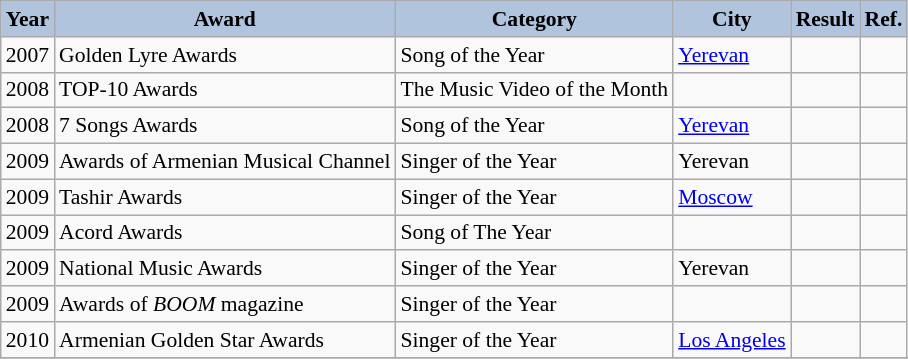<table class="wikitable" style="font-size:90%;">
<tr>
<th style="background:#B0C4DE;"><strong>Year</strong></th>
<th style="background:#B0C4DE;"><strong>Award</strong></th>
<th style="background:#B0C4DE;"><strong>Category</strong></th>
<th style="background:#B0C4DE;"><strong>City</strong></th>
<th style="background:#B0C4DE;"><strong>Result</strong></th>
<th style="background:#B0C4DE;"><strong>Ref.</strong></th>
</tr>
<tr>
<td>2007</td>
<td>Golden Lyre Awards</td>
<td>Song of the Year</td>
<td><a href='#'>Yerevan</a></td>
<td></td>
<td></td>
</tr>
<tr>
<td>2008</td>
<td>TOP-10 Awards</td>
<td>The Music Video of the Month</td>
<td></td>
<td></td>
<td></td>
</tr>
<tr>
<td>2008</td>
<td>7 Songs Awards</td>
<td>Song of the Year</td>
<td><a href='#'>Yerevan</a></td>
<td></td>
<td></td>
</tr>
<tr>
<td>2009</td>
<td>Awards of Armenian Musical Channel</td>
<td>Singer of the Year</td>
<td>Yerevan</td>
<td></td>
<td></td>
</tr>
<tr>
<td>2009</td>
<td>Tashir Awards</td>
<td>Singer of the Year</td>
<td><a href='#'>Moscow</a></td>
<td></td>
<td></td>
</tr>
<tr>
<td>2009</td>
<td>Acord Awards</td>
<td>Song of The Year</td>
<td></td>
<td></td>
<td></td>
</tr>
<tr>
<td>2009</td>
<td>National Music Awards</td>
<td>Singer of the Year</td>
<td>Yerevan</td>
<td></td>
<td></td>
</tr>
<tr>
<td>2009</td>
<td>Awards of <em>BOOM</em> magazine</td>
<td>Singer of the Year</td>
<td></td>
<td></td>
<td></td>
</tr>
<tr>
<td>2010</td>
<td>Armenian Golden Star Awards</td>
<td>Singer of the Year</td>
<td><a href='#'>Los Angeles</a></td>
<td></td>
<td></td>
</tr>
<tr>
</tr>
</table>
